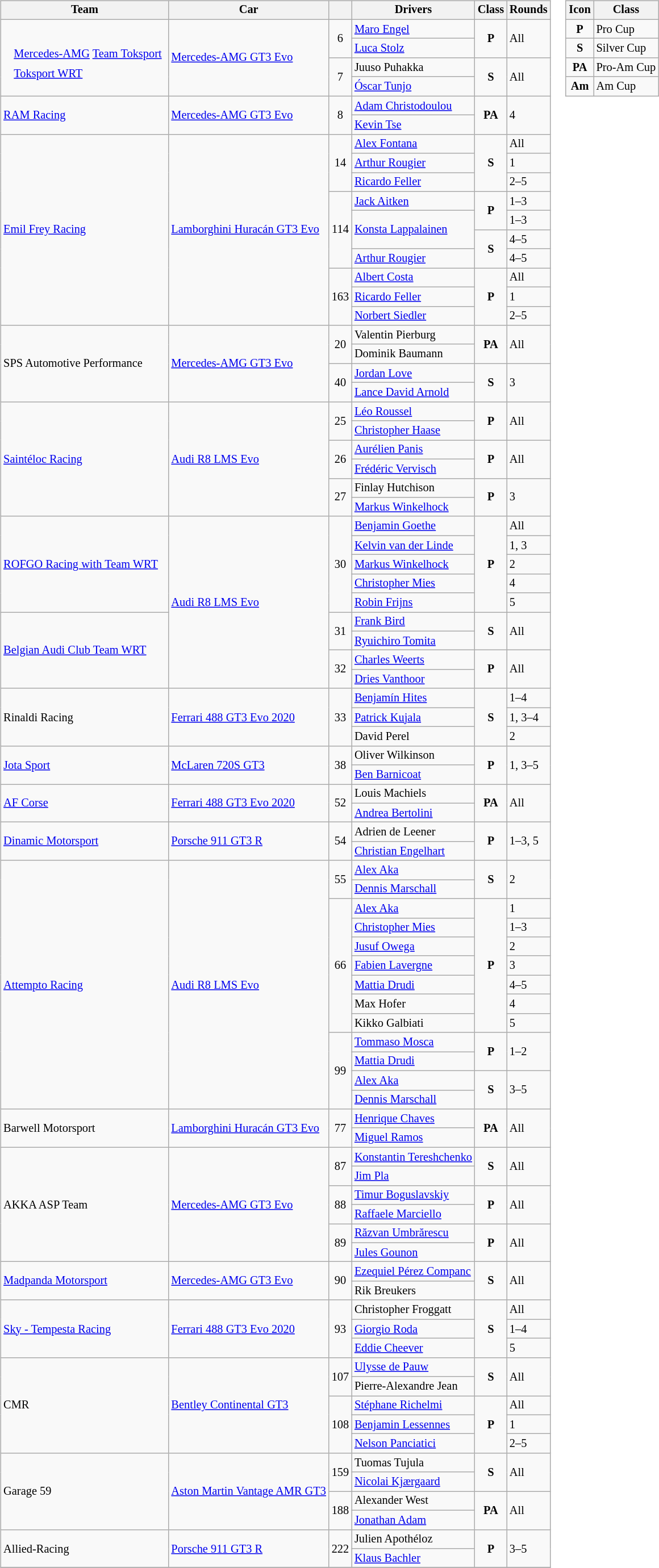<table>
<tr>
<td><br><table class="wikitable" style="font-size: 85%;">
<tr>
<th>Team</th>
<th>Car</th>
<th></th>
<th>Drivers</th>
<th>Class</th>
<th>Rounds</th>
</tr>
<tr>
<td rowspan=4><br><table style="float: left; border-top:transparent; border-right:transparent; border-bottom:transparent; border-left:transparent;">
<tr>
<td style=" border-top:transparent; border-right:transparent; border-bottom:transparent; border-left:transparent;" rowspan=16></td>
<td style=" border-top:transparent; border-right:transparent; border-bottom:transparent; border-left:transparent;"><a href='#'>Mercedes-AMG</a> <a href='#'>Team Toksport</a></td>
</tr>
<tr>
<td style=" border-top:transparent; border-right:transparent; border-bottom:transparent; border-left:transparent;"><a href='#'>Toksport WRT</a></td>
</tr>
<tr>
</tr>
</table>
</td>
<td rowspan=4><a href='#'>Mercedes-AMG GT3 Evo</a></td>
<td rowspan=2 align="center">6</td>
<td> <a href='#'>Maro Engel</a></td>
<td rowspan="2" align="center"><strong><span>P</span></strong></td>
<td rowspan=2>All</td>
</tr>
<tr>
<td> <a href='#'>Luca Stolz</a></td>
</tr>
<tr>
<td rowspan="2" align="center">7</td>
<td> Juuso Puhakka</td>
<td rowspan="2" align="center"><strong><span>S</span></strong></td>
<td rowspan=2>All</td>
</tr>
<tr>
<td> <a href='#'>Óscar Tunjo</a></td>
</tr>
<tr>
<td rowspan="2"> <a href='#'>RAM Racing</a></td>
<td rowspan="2"><a href='#'>Mercedes-AMG GT3 Evo</a></td>
<td rowspan="2" align="center">8</td>
<td> <a href='#'>Adam Christodoulou</a></td>
<td rowspan="2" align="center"><strong><span>PA</span></strong></td>
<td rowspan=2>4</td>
</tr>
<tr>
<td> <a href='#'>Kevin Tse</a></td>
</tr>
<tr>
<td rowspan="10"> <a href='#'>Emil Frey Racing</a></td>
<td rowspan="10"><a href='#'>Lamborghini Huracán GT3 Evo</a></td>
<td rowspan="3" align="center">14</td>
<td> <a href='#'>Alex Fontana</a></td>
<td rowspan="3" align="center"><strong><span>S</span></strong></td>
<td rowspan="1">All</td>
</tr>
<tr>
<td> <a href='#'>Arthur Rougier</a></td>
<td>1</td>
</tr>
<tr>
<td> <a href='#'>Ricardo Feller</a></td>
<td>2–5</td>
</tr>
<tr>
<td rowspan="4" align="center">114</td>
<td> <a href='#'>Jack Aitken</a></td>
<td rowspan=2 align=center><strong><span>P</span></strong></td>
<td>1–3</td>
</tr>
<tr>
<td rowspan=2> <a href='#'>Konsta Lappalainen</a></td>
<td>1–3</td>
</tr>
<tr>
<td rowspan=2 align=center><strong><span>S</span></strong></td>
<td>4–5</td>
</tr>
<tr>
<td> <a href='#'>Arthur Rougier</a></td>
<td>4–5</td>
</tr>
<tr>
<td rowspan="3" align="center">163</td>
<td> <a href='#'>Albert Costa</a></td>
<td rowspan="3" align="center"><strong><span>P</span></strong></td>
<td rowspan=1>All</td>
</tr>
<tr>
<td> <a href='#'>Ricardo Feller</a></td>
<td>1</td>
</tr>
<tr>
<td> <a href='#'>Norbert Siedler</a></td>
<td>2–5</td>
</tr>
<tr>
<td rowspan="4"> SPS Automotive Performance</td>
<td rowspan="4"><a href='#'>Mercedes-AMG GT3 Evo</a></td>
<td rowspan="2" align="center">20</td>
<td> Valentin Pierburg</td>
<td rowspan="2" align="center"><strong><span>PA</span></strong></td>
<td rowspan=2>All</td>
</tr>
<tr>
<td> Dominik Baumann</td>
</tr>
<tr>
<td rowspan="2" align="center">40</td>
<td> <a href='#'>Jordan Love</a></td>
<td rowspan="2" align="center"><strong><span>S</span></strong></td>
<td rowspan=2>3</td>
</tr>
<tr>
<td> <a href='#'>Lance David Arnold</a></td>
</tr>
<tr>
<td rowspan="6"> <a href='#'>Saintéloc Racing</a></td>
<td rowspan="6"><a href='#'>Audi R8 LMS Evo</a></td>
<td rowspan="2" align="center">25</td>
<td> <a href='#'>Léo Roussel</a></td>
<td rowspan=2 align=center><strong><span>P</span></strong></td>
<td rowspan=2>All</td>
</tr>
<tr>
<td> <a href='#'>Christopher Haase</a></td>
</tr>
<tr>
<td rowspan="2" align="center">26</td>
<td> <a href='#'>Aurélien Panis</a></td>
<td rowspan=2 align=center><strong><span>P</span></strong></td>
<td rowspan=2>All</td>
</tr>
<tr>
<td> <a href='#'>Frédéric Vervisch</a></td>
</tr>
<tr>
<td rowspan="2" align="center">27</td>
<td> Finlay Hutchison</td>
<td rowspan=2 align=center><strong><span>P</span></strong></td>
<td rowspan=2>3</td>
</tr>
<tr>
<td> <a href='#'>Markus Winkelhock</a></td>
</tr>
<tr>
<td rowspan="5"> <a href='#'>ROFGO Racing with Team WRT</a></td>
<td rowspan="9"><a href='#'>Audi R8 LMS Evo</a></td>
<td rowspan="5" align="center">30</td>
<td> <a href='#'>Benjamin Goethe</a></td>
<td rowspan="5" align="center"><strong><span>P</span></strong></td>
<td rowspan=1>All</td>
</tr>
<tr>
<td> <a href='#'>Kelvin van der Linde</a></td>
<td>1, 3</td>
</tr>
<tr>
<td> <a href='#'>Markus Winkelhock</a></td>
<td>2</td>
</tr>
<tr>
<td> <a href='#'>Christopher Mies</a></td>
<td>4</td>
</tr>
<tr>
<td> <a href='#'>Robin Frijns</a></td>
<td>5</td>
</tr>
<tr>
<td rowspan="4"> <a href='#'>Belgian Audi Club Team WRT</a></td>
<td rowspan="2" align="center">31</td>
<td> <a href='#'>Frank Bird</a></td>
<td rowspan="2" align="center"><strong><span>S</span></strong></td>
<td rowspan="2">All</td>
</tr>
<tr>
<td> <a href='#'>Ryuichiro Tomita</a></td>
</tr>
<tr>
<td rowspan="2" align="center">32</td>
<td> <a href='#'>Charles Weerts</a></td>
<td rowspan="2" align="center"><strong><span>P</span></strong></td>
<td rowspan=2>All</td>
</tr>
<tr>
<td> <a href='#'>Dries Vanthoor</a></td>
</tr>
<tr>
<td rowspan="3"> Rinaldi Racing</td>
<td rowspan="3"><a href='#'>Ferrari 488 GT3 Evo 2020</a></td>
<td rowspan="3" align="center">33</td>
<td> <a href='#'>Benjamín Hites</a></td>
<td rowspan="3" align="center"><strong><span>S</span></strong></td>
<td>1–4</td>
</tr>
<tr>
<td> <a href='#'>Patrick Kujala</a></td>
<td rowspan="1">1, 3–4</td>
</tr>
<tr>
<td> David Perel</td>
<td>2</td>
</tr>
<tr>
<td rowspan="2"> <a href='#'>Jota Sport</a></td>
<td rowspan="2"><a href='#'>McLaren 720S GT3</a></td>
<td rowspan="2" align="center">38</td>
<td> Oliver Wilkinson</td>
<td rowspan="2" align="center"><strong><span>P</span></strong></td>
<td rowspan="2">1, 3–5</td>
</tr>
<tr>
<td> <a href='#'>Ben Barnicoat</a></td>
</tr>
<tr>
<td rowspan="2"> <a href='#'>AF Corse</a></td>
<td rowspan="2"><a href='#'>Ferrari 488 GT3 Evo 2020</a></td>
<td rowspan="2" align="center">52</td>
<td> Louis Machiels</td>
<td rowspan="2" align=center><strong><span>PA</span></strong></td>
<td rowspan=2>All</td>
</tr>
<tr>
<td> <a href='#'>Andrea Bertolini</a></td>
</tr>
<tr>
<td rowspan="2"> <a href='#'>Dinamic Motorsport</a></td>
<td rowspan="2"><a href='#'>Porsche 911 GT3 R</a></td>
<td rowspan="2" align="center">54</td>
<td> Adrien de Leener</td>
<td rowspan=2 align=center><strong><span>P</span></strong></td>
<td rowspan=2>1–3, 5</td>
</tr>
<tr>
<td> <a href='#'>Christian Engelhart</a></td>
</tr>
<tr>
<td rowspan="13"> <a href='#'>Attempto Racing</a></td>
<td rowspan="13"><a href='#'>Audi R8 LMS Evo</a></td>
<td rowspan="2" align="center">55</td>
<td> <a href='#'>Alex Aka</a></td>
<td rowspan=2 align=center><strong><span>S</span></strong></td>
<td rowspan=2>2</td>
</tr>
<tr>
<td> <a href='#'>Dennis Marschall</a></td>
</tr>
<tr>
<td rowspan="7" align="center">66</td>
<td> <a href='#'>Alex Aka</a></td>
<td rowspan="7" align="center"><strong><span>P</span></strong></td>
<td>1</td>
</tr>
<tr>
<td> <a href='#'>Christopher Mies</a></td>
<td>1–3</td>
</tr>
<tr>
<td> <a href='#'>Jusuf Owega</a></td>
<td>2</td>
</tr>
<tr>
<td> <a href='#'>Fabien Lavergne</a></td>
<td>3</td>
</tr>
<tr>
<td> <a href='#'>Mattia Drudi</a></td>
<td>4–5</td>
</tr>
<tr>
<td> Max Hofer</td>
<td>4</td>
</tr>
<tr>
<td> Kikko Galbiati</td>
<td>5</td>
</tr>
<tr>
<td rowspan="4" align="center">99</td>
<td> <a href='#'>Tommaso Mosca</a></td>
<td rowspan=2 align=center><strong><span>P</span></strong></td>
<td rowspan=2>1–2</td>
</tr>
<tr>
<td> <a href='#'>Mattia Drudi</a></td>
</tr>
<tr>
<td> <a href='#'>Alex Aka</a></td>
<td rowspan=2 align=center><strong><span>S</span></strong></td>
<td rowspan=2>3–5</td>
</tr>
<tr>
<td> <a href='#'>Dennis Marschall</a></td>
</tr>
<tr>
<td rowspan="2"> Barwell Motorsport</td>
<td rowspan="2"><a href='#'>Lamborghini Huracán GT3 Evo</a></td>
<td rowspan="2" align="center">77</td>
<td> <a href='#'>Henrique Chaves</a></td>
<td rowspan="2" align="center"><strong><span>PA</span></strong></td>
<td rowspan="2">All</td>
</tr>
<tr>
<td> <a href='#'>Miguel Ramos</a></td>
</tr>
<tr>
<td rowspan="6"> AKKA ASP Team</td>
<td rowspan="6"><a href='#'>Mercedes-AMG GT3 Evo</a></td>
<td rowspan="2" align="center">87</td>
<td> <a href='#'>Konstantin Tereshchenko</a></td>
<td rowspan="2" align="center"><strong><span>S</span></strong></td>
<td rowspan=2>All</td>
</tr>
<tr>
<td> <a href='#'>Jim Pla</a></td>
</tr>
<tr>
<td rowspan="2" align="center">88</td>
<td> <a href='#'>Timur Boguslavskiy</a></td>
<td rowspan="2" align="center"><strong><span>P</span></strong></td>
<td rowspan=2>All</td>
</tr>
<tr>
<td> <a href='#'>Raffaele Marciello</a></td>
</tr>
<tr>
<td rowspan="2" align="center">89</td>
<td> <a href='#'>Răzvan Umbrărescu</a></td>
<td rowspan="2" align="center"><strong><span>P</span></strong></td>
<td rowspan=2>All</td>
</tr>
<tr>
<td> <a href='#'>Jules Gounon</a></td>
</tr>
<tr>
<td rowspan="2"> <a href='#'>Madpanda Motorsport</a></td>
<td rowspan="2"><a href='#'>Mercedes-AMG GT3 Evo</a></td>
<td rowspan="2" align="center">90</td>
<td> <a href='#'>Ezequiel Pérez Companc</a></td>
<td rowspan=2 align=center><strong><span>S</span></strong></td>
<td rowspan=2>All</td>
</tr>
<tr>
<td> Rik Breukers</td>
</tr>
<tr>
<td rowspan="3"> <a href='#'>Sky - Tempesta Racing</a></td>
<td rowspan="3"><a href='#'>Ferrari 488 GT3 Evo 2020</a></td>
<td rowspan="3" align="center">93</td>
<td> Christopher Froggatt</td>
<td rowspan="3" align="center"><strong><span>S</span></strong></td>
<td>All</td>
</tr>
<tr>
<td> <a href='#'>Giorgio Roda</a></td>
<td>1–4</td>
</tr>
<tr>
<td> <a href='#'>Eddie Cheever</a></td>
<td>5</td>
</tr>
<tr>
<td rowspan="5"> CMR</td>
<td rowspan="5"><a href='#'>Bentley Continental GT3</a></td>
<td rowspan="2" align="center">107</td>
<td> <a href='#'>Ulysse de Pauw</a></td>
<td rowspan="2" align="center"><strong><span>S</span></strong></td>
<td rowspan="2">All</td>
</tr>
<tr>
<td> Pierre-Alexandre Jean</td>
</tr>
<tr>
<td rowspan="3" align="center">108</td>
<td> <a href='#'>Stéphane Richelmi</a></td>
<td rowspan="3" align="center"><strong><span>P</span></strong></td>
<td>All</td>
</tr>
<tr>
<td> <a href='#'>Benjamin Lessennes</a></td>
<td>1</td>
</tr>
<tr>
<td> <a href='#'>Nelson Panciatici</a></td>
<td>2–5</td>
</tr>
<tr>
<td rowspan="4"> Garage 59</td>
<td rowspan="4"><a href='#'>Aston Martin Vantage AMR GT3</a></td>
<td rowspan="2" align="center">159</td>
<td> Tuomas Tujula</td>
<td rowspan=2 align=center><strong><span>S</span></strong></td>
<td rowspan=2>All</td>
</tr>
<tr>
<td> <a href='#'>Nicolai Kjærgaard</a></td>
</tr>
<tr>
<td rowspan="2" align="center">188</td>
<td> Alexander West</td>
<td rowspan=2 align=center><strong><span>PA</span></strong></td>
<td rowspan=2>All</td>
</tr>
<tr>
<td> <a href='#'>Jonathan Adam</a></td>
</tr>
<tr>
<td rowspan="2"> Allied-Racing</td>
<td rowspan="2"><a href='#'>Porsche 911 GT3 R</a></td>
<td rowspan="2" align="center">222</td>
<td> Julien Apothéloz</td>
<td rowspan="2" align=center><strong><span>P</span></strong></td>
<td rowspan=2>3–5</td>
</tr>
<tr>
<td> <a href='#'>Klaus Bachler</a></td>
</tr>
<tr>
</tr>
</table>
</td>
<td valign="top"><br><table class="wikitable" style="font-size: 85%;">
<tr>
<th>Icon</th>
<th>Class</th>
</tr>
<tr>
<td align=center><strong><span>P</span></strong></td>
<td>Pro Cup</td>
</tr>
<tr>
<td align=center><strong><span>S</span></strong></td>
<td>Silver Cup</td>
</tr>
<tr>
<td align=center><strong><span>PA</span></strong></td>
<td>Pro-Am Cup</td>
</tr>
<tr>
<td align=center><strong><span>Am</span></strong></td>
<td>Am Cup</td>
</tr>
</table>
</td>
</tr>
</table>
